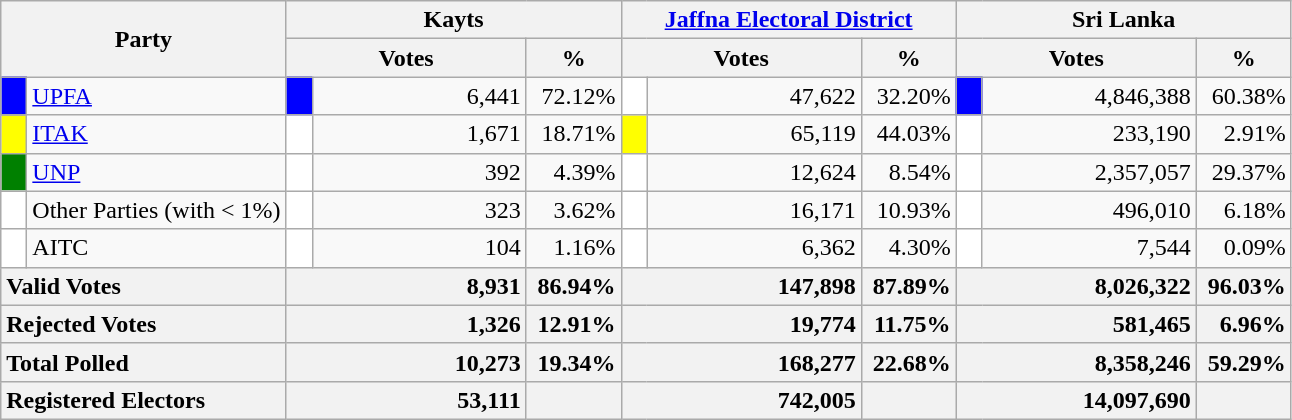<table class="wikitable">
<tr>
<th colspan="2" width="144px"rowspan="2">Party</th>
<th colspan="3" width="216px">Kayts</th>
<th colspan="3" width="216px"><a href='#'>Jaffna Electoral District</a></th>
<th colspan="3" width="216px">Sri Lanka</th>
</tr>
<tr>
<th colspan="2" width="144px">Votes</th>
<th>%</th>
<th colspan="2" width="144px">Votes</th>
<th>%</th>
<th colspan="2" width="144px">Votes</th>
<th>%</th>
</tr>
<tr>
<td style="background-color:blue;" width="10px"></td>
<td style="text-align:left;"><a href='#'>UPFA</a></td>
<td style="background-color:blue;" width="10px"></td>
<td style="text-align:right;">6,441</td>
<td style="text-align:right;">72.12%</td>
<td style="background-color:white;" width="10px"></td>
<td style="text-align:right;">47,622</td>
<td style="text-align:right;">32.20%</td>
<td style="background-color:blue;" width="10px"></td>
<td style="text-align:right;">4,846,388</td>
<td style="text-align:right;">60.38%</td>
</tr>
<tr>
<td style="background-color:yellow;" width="10px"></td>
<td style="text-align:left;"><a href='#'>ITAK</a></td>
<td style="background-color:white;" width="10px"></td>
<td style="text-align:right;">1,671</td>
<td style="text-align:right;">18.71%</td>
<td style="background-color:yellow;" width="10px"></td>
<td style="text-align:right;">65,119</td>
<td style="text-align:right;">44.03%</td>
<td style="background-color:white;" width="10px"></td>
<td style="text-align:right;">233,190</td>
<td style="text-align:right;">2.91%</td>
</tr>
<tr>
<td style="background-color:green;" width="10px"></td>
<td style="text-align:left;"><a href='#'>UNP</a></td>
<td style="background-color:white;" width="10px"></td>
<td style="text-align:right;">392</td>
<td style="text-align:right;">4.39%</td>
<td style="background-color:white;" width="10px"></td>
<td style="text-align:right;">12,624</td>
<td style="text-align:right;">8.54%</td>
<td style="background-color:white;" width="10px"></td>
<td style="text-align:right;">2,357,057</td>
<td style="text-align:right;">29.37%</td>
</tr>
<tr>
<td style="background-color:white;" width="10px"></td>
<td style="text-align:left;">Other Parties (with < 1%)</td>
<td style="background-color:white;" width="10px"></td>
<td style="text-align:right;">323</td>
<td style="text-align:right;">3.62%</td>
<td style="background-color:white;" width="10px"></td>
<td style="text-align:right;">16,171</td>
<td style="text-align:right;">10.93%</td>
<td style="background-color:white;" width="10px"></td>
<td style="text-align:right;">496,010</td>
<td style="text-align:right;">6.18%</td>
</tr>
<tr>
<td style="background-color:white;" width="10px"></td>
<td style="text-align:left;">AITC</td>
<td style="background-color:white;" width="10px"></td>
<td style="text-align:right;">104</td>
<td style="text-align:right;">1.16%</td>
<td style="background-color:white;" width="10px"></td>
<td style="text-align:right;">6,362</td>
<td style="text-align:right;">4.30%</td>
<td style="background-color:white;" width="10px"></td>
<td style="text-align:right;">7,544</td>
<td style="text-align:right;">0.09%</td>
</tr>
<tr>
<th colspan="2" width="144px"style="text-align:left;">Valid Votes</th>
<th style="text-align:right;"colspan="2" width="144px">8,931</th>
<th style="text-align:right;">86.94%</th>
<th style="text-align:right;"colspan="2" width="144px">147,898</th>
<th style="text-align:right;">87.89%</th>
<th style="text-align:right;"colspan="2" width="144px">8,026,322</th>
<th style="text-align:right;">96.03%</th>
</tr>
<tr>
<th colspan="2" width="144px"style="text-align:left;">Rejected Votes</th>
<th style="text-align:right;"colspan="2" width="144px">1,326</th>
<th style="text-align:right;">12.91%</th>
<th style="text-align:right;"colspan="2" width="144px">19,774</th>
<th style="text-align:right;">11.75%</th>
<th style="text-align:right;"colspan="2" width="144px">581,465</th>
<th style="text-align:right;">6.96%</th>
</tr>
<tr>
<th colspan="2" width="144px"style="text-align:left;">Total Polled</th>
<th style="text-align:right;"colspan="2" width="144px">10,273</th>
<th style="text-align:right;">19.34%</th>
<th style="text-align:right;"colspan="2" width="144px">168,277</th>
<th style="text-align:right;">22.68%</th>
<th style="text-align:right;"colspan="2" width="144px">8,358,246</th>
<th style="text-align:right;">59.29%</th>
</tr>
<tr>
<th colspan="2" width="144px"style="text-align:left;">Registered Electors</th>
<th style="text-align:right;"colspan="2" width="144px">53,111</th>
<th></th>
<th style="text-align:right;"colspan="2" width="144px">742,005</th>
<th></th>
<th style="text-align:right;"colspan="2" width="144px">14,097,690</th>
<th></th>
</tr>
</table>
